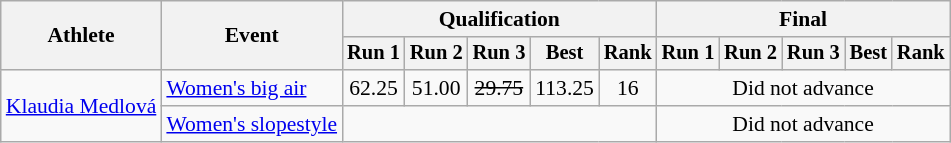<table class=wikitable style=font-size:90%;text-align:center>
<tr>
<th rowspan="2">Athlete</th>
<th rowspan="2">Event</th>
<th colspan="5">Qualification</th>
<th colspan="5">Final</th>
</tr>
<tr style="font-size:95%">
<th>Run 1</th>
<th>Run 2</th>
<th>Run 3</th>
<th>Best</th>
<th>Rank</th>
<th>Run 1</th>
<th>Run 2</th>
<th>Run 3</th>
<th>Best</th>
<th>Rank</th>
</tr>
<tr>
<td align=left rowspan=2><a href='#'>Klaudia Medlová</a></td>
<td align=left><a href='#'>Women's big air</a></td>
<td>62.25</td>
<td>51.00</td>
<td><s>29.75</s></td>
<td>113.25</td>
<td>16</td>
<td colspan=5>Did not advance</td>
</tr>
<tr>
<td align=left><a href='#'>Women's slopestyle</a></td>
<td colspan=5></td>
<td colspan=5>Did not advance</td>
</tr>
</table>
